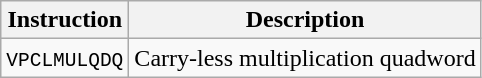<table class="wikitable">
<tr>
<th scope="col">Instruction</th>
<th scope="col">Description</th>
</tr>
<tr>
<td><code>VPCLMULQDQ</code></td>
<td>Carry-less multiplication quadword</td>
</tr>
</table>
